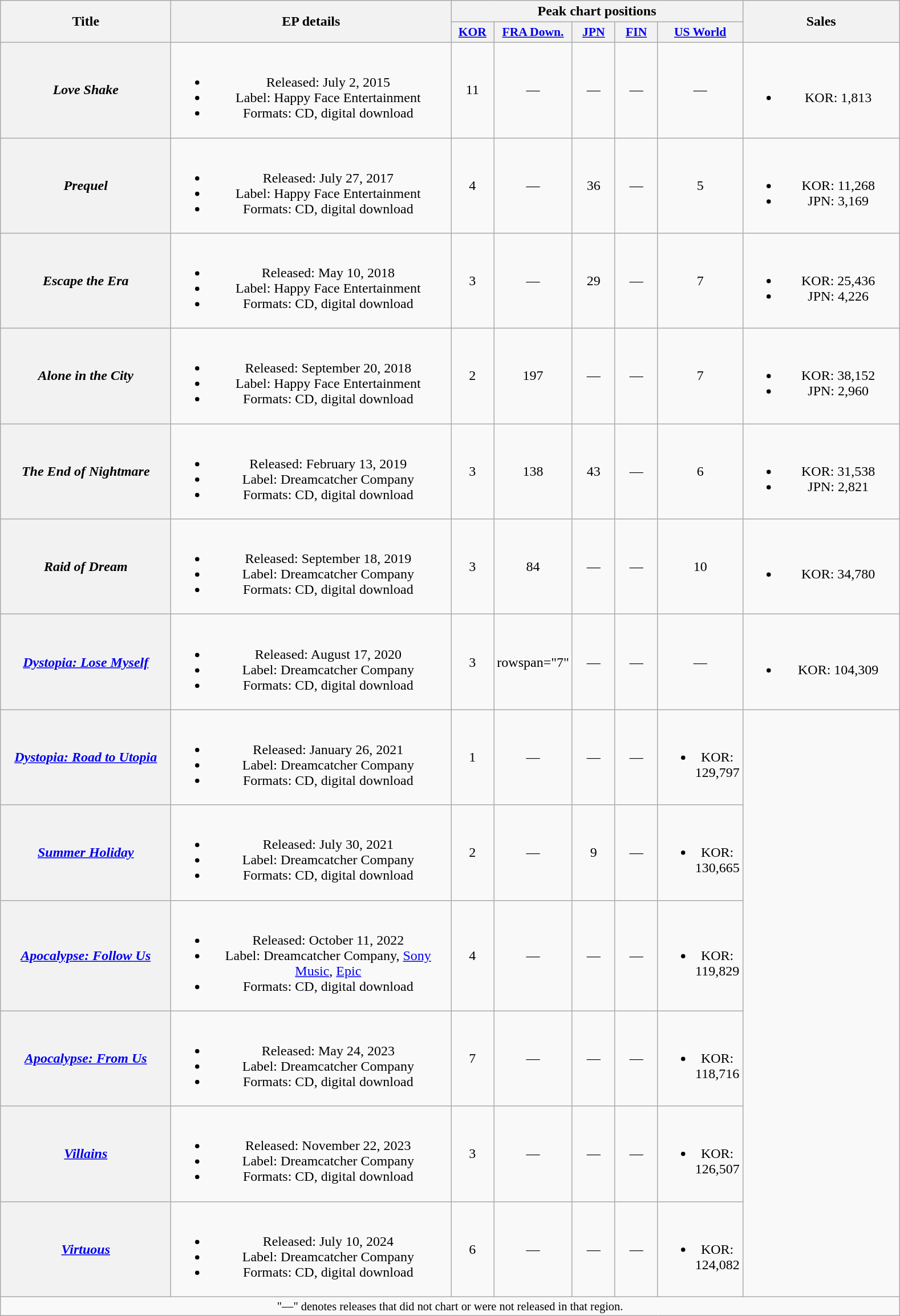<table class="wikitable plainrowheaders" style="text-align:center">
<tr>
<th scope="col" rowspan="2" style="width:12em">Title</th>
<th scope="col" rowspan="2" style="width:20em">EP details</th>
<th scope="col" colspan="5">Peak chart positions</th>
<th scope="col" rowspan="2" style="width:11em">Sales</th>
</tr>
<tr>
<th scope="col" style="width:3em;font-size:90%"><a href='#'>KOR</a><br></th>
<th scope="col" style="width:3em;font-size:90%"><a href='#'>FRA Down.</a><br></th>
<th scope="col" style="width:3em;font-size:90%"><a href='#'>JPN</a><br></th>
<th scope="col" style="width:3em;font-size:90%"><a href='#'>FIN</a><br></th>
<th scope="col" style="width:3em;font-size:90%"><a href='#'>US World</a><br></th>
</tr>
<tr>
<th scope="row"><em>Love Shake</em><br></th>
<td><br><ul><li>Released: July 2, 2015</li><li>Label: Happy Face Entertainment</li><li>Formats: CD, digital download</li></ul></td>
<td>11</td>
<td>—</td>
<td>—</td>
<td>—</td>
<td>—</td>
<td><br><ul><li>KOR: 1,813</li></ul></td>
</tr>
<tr>
<th scope="row"><em>Prequel</em></th>
<td><br><ul><li>Released: July 27, 2017</li><li>Label: Happy Face Entertainment</li><li>Formats: CD, digital download</li></ul></td>
<td>4</td>
<td>—</td>
<td>36</td>
<td>—</td>
<td>5</td>
<td><br><ul><li>KOR: 11,268</li><li>JPN: 3,169</li></ul></td>
</tr>
<tr>
<th scope="row"><em>Escape the Era</em></th>
<td><br><ul><li>Released: May 10, 2018</li><li>Label: Happy Face Entertainment</li><li>Formats: CD, digital download</li></ul></td>
<td>3</td>
<td>—</td>
<td>29</td>
<td>—</td>
<td>7</td>
<td><br><ul><li>KOR: 25,436</li><li>JPN: 4,226</li></ul></td>
</tr>
<tr>
<th scope="row"><em>Alone in the City</em></th>
<td><br><ul><li>Released: September 20, 2018</li><li>Label: Happy Face Entertainment</li><li>Formats: CD, digital download</li></ul></td>
<td>2</td>
<td>197</td>
<td>—</td>
<td>—</td>
<td>7</td>
<td><br><ul><li>KOR: 38,152</li><li>JPN: 2,960</li></ul></td>
</tr>
<tr>
<th scope="row"><em>The End of Nightmare</em></th>
<td><br><ul><li>Released: February 13, 2019</li><li>Label: Dreamcatcher Company</li><li>Formats: CD, digital download</li></ul></td>
<td>3</td>
<td>138</td>
<td>43</td>
<td>—</td>
<td>6</td>
<td><br><ul><li>KOR: 31,538</li><li>JPN: 2,821</li></ul></td>
</tr>
<tr>
<th scope="row"><em>Raid of Dream</em></th>
<td><br><ul><li>Released: September 18, 2019</li><li>Label: Dreamcatcher Company</li><li>Formats: CD, digital download</li></ul></td>
<td>3</td>
<td>84</td>
<td>—</td>
<td>—</td>
<td>10</td>
<td><br><ul><li>KOR: 34,780</li></ul></td>
</tr>
<tr>
<th scope="row"><em><a href='#'>Dystopia: Lose Myself</a></em></th>
<td><br><ul><li>Released: August 17, 2020</li><li>Label: Dreamcatcher Company</li><li>Formats: CD, digital download</li></ul></td>
<td>3</td>
<td>rowspan="7" </td>
<td>—</td>
<td>—</td>
<td>—</td>
<td><br><ul><li>KOR: 104,309</li></ul></td>
</tr>
<tr>
<th scope="row"><em><a href='#'>Dystopia: Road to Utopia</a></em></th>
<td><br><ul><li>Released: January 26, 2021</li><li>Label: Dreamcatcher Company</li><li>Formats: CD, digital download</li></ul></td>
<td>1</td>
<td>—</td>
<td>—</td>
<td>—</td>
<td><br><ul><li>KOR: 129,797</li></ul></td>
</tr>
<tr>
<th scope="row"><em><a href='#'>Summer Holiday</a></em></th>
<td><br><ul><li>Released: July 30, 2021</li><li>Label: Dreamcatcher Company</li><li>Formats: CD, digital download</li></ul></td>
<td>2</td>
<td>—</td>
<td>9</td>
<td>—</td>
<td><br><ul><li>KOR: 130,665</li></ul></td>
</tr>
<tr>
<th scope="row"><em><a href='#'>Apocalypse: Follow Us</a></em></th>
<td><br><ul><li>Released: October 11, 2022</li><li>Label: Dreamcatcher Company, <a href='#'>Sony Music</a>, <a href='#'>Epic</a></li><li>Formats: CD, digital download</li></ul></td>
<td>4</td>
<td>—</td>
<td>—</td>
<td>—</td>
<td><br><ul><li>KOR: 119,829</li></ul></td>
</tr>
<tr>
<th scope="row"><em><a href='#'>Apocalypse: From Us</a></em></th>
<td><br><ul><li>Released: May 24, 2023</li><li>Label: Dreamcatcher Company</li><li>Formats: CD, digital download</li></ul></td>
<td>7</td>
<td>—</td>
<td>—</td>
<td>—</td>
<td><br><ul><li>KOR: 118,716</li></ul></td>
</tr>
<tr>
<th scope="row"><em><a href='#'>Villains</a></em></th>
<td><br><ul><li>Released: November 22, 2023</li><li>Label: Dreamcatcher Company</li><li>Formats: CD, digital download</li></ul></td>
<td>3</td>
<td>—</td>
<td>—</td>
<td>—</td>
<td><br><ul><li>KOR: 126,507</li></ul></td>
</tr>
<tr>
<th scope="row"><em><a href='#'>Virtuous</a></em></th>
<td><br><ul><li>Released: July 10, 2024</li><li>Label: Dreamcatcher Company</li><li>Formats: CD, digital download</li></ul></td>
<td>6</td>
<td>—</td>
<td>—</td>
<td>—</td>
<td><br><ul><li>KOR: 124,082</li></ul></td>
</tr>
<tr>
<td colspan="8" style="font-size:85%">"—" denotes releases that did not chart or were not released in that region.</td>
</tr>
</table>
